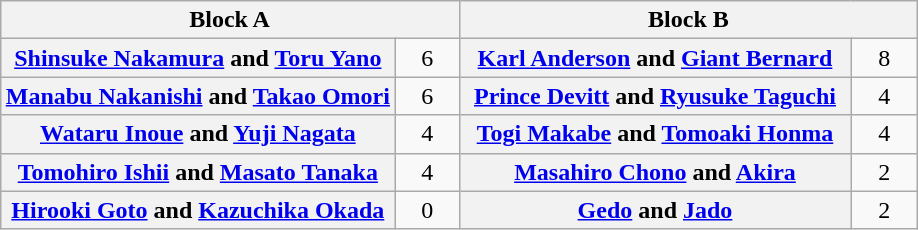<table class="wikitable" style="margin: 1em auto 1em auto;text-align:center">
<tr>
<th colspan="2" style="width:50%">Block A</th>
<th colspan="2" style="width:50%">Block B</th>
</tr>
<tr>
<th><a href='#'>Shinsuke Nakamura</a> and <a href='#'>Toru Yano</a></th>
<td style="width:35px">6</td>
<th><a href='#'>Karl Anderson</a> and <a href='#'>Giant Bernard</a></th>
<td style="width:35px">8</td>
</tr>
<tr>
<th><a href='#'>Manabu Nakanishi</a> and <a href='#'>Takao Omori</a></th>
<td>6</td>
<th><a href='#'>Prince Devitt</a> and <a href='#'>Ryusuke Taguchi</a></th>
<td>4</td>
</tr>
<tr>
<th><a href='#'>Wataru Inoue</a> and <a href='#'>Yuji Nagata</a></th>
<td>4</td>
<th><a href='#'>Togi Makabe</a> and <a href='#'>Tomoaki Honma</a></th>
<td>4</td>
</tr>
<tr>
<th><a href='#'>Tomohiro Ishii</a> and <a href='#'>Masato Tanaka</a></th>
<td>4</td>
<th><a href='#'>Masahiro Chono</a> and <a href='#'>Akira</a></th>
<td>2</td>
</tr>
<tr>
<th><a href='#'>Hirooki Goto</a> and <a href='#'>Kazuchika Okada</a></th>
<td>0</td>
<th><a href='#'>Gedo</a> and <a href='#'>Jado</a></th>
<td>2</td>
</tr>
</table>
